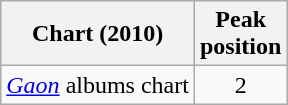<table class="wikitable sortable">
<tr>
<th>Chart (2010)</th>
<th>Peak<br>position</th>
</tr>
<tr>
<td><em><a href='#'>Gaon</a></em> albums chart</td>
<td align="center">2</td>
</tr>
</table>
